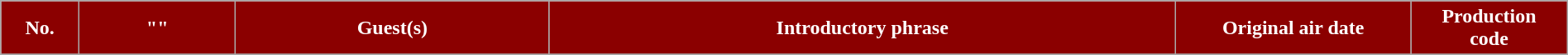<table class="wikitable plainrowheaders" style="width:100%; margin:auto;">
<tr>
<th style="background-color: #8B0000; color:#ffffff" width=5%><abbr>No.</abbr></th>
<th style="background-color: #8B0000; color:#ffffff" width=10%>"<a href='#'></a>"</th>
<th style="background-color: #8B0000; color:#ffffff" width=20%>Guest(s)</th>
<th style="background-color: #8B0000; color:#ffffff" width=40%>Introductory phrase</th>
<th style="background-color: #8B0000; color:#ffffff" width=15%>Original air date</th>
<th style="background-color: #8B0000; color:#ffffff" width=10%>Production <br> code</th>
</tr>
<tr>
</tr>
</table>
